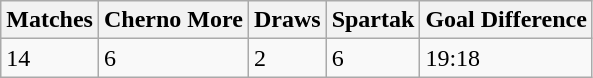<table class="wikitable">
<tr>
<th>Matches</th>
<th>Cherno More</th>
<th>Draws</th>
<th>Spartak</th>
<th>Goal Difference</th>
</tr>
<tr>
<td>14</td>
<td>6</td>
<td>2</td>
<td>6</td>
<td>19:18</td>
</tr>
</table>
